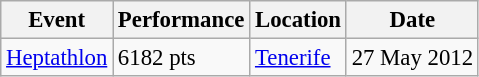<table class="wikitable" style="border-collapse: collapse; font-size: 95%;">
<tr>
<th scope=col>Event</th>
<th scope=col>Performance</th>
<th scope=col>Location</th>
<th scope=col>Date</th>
</tr>
<tr>
<td><a href='#'>Heptathlon</a></td>
<td>6182 pts</td>
<td><a href='#'>Tenerife</a></td>
<td>27 May 2012</td>
</tr>
</table>
